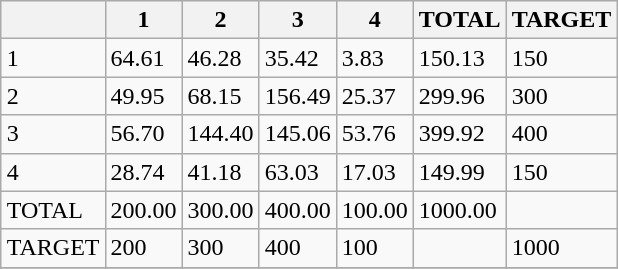<table class="wikitable" style="margin:1em auto;">
<tr>
<th></th>
<th>1</th>
<th>2</th>
<th>3</th>
<th>4</th>
<th>TOTAL</th>
<th>TARGET</th>
</tr>
<tr>
<td>1</td>
<td>64.61</td>
<td>46.28</td>
<td>35.42</td>
<td>3.83</td>
<td>150.13</td>
<td>150</td>
</tr>
<tr>
<td>2</td>
<td>49.95</td>
<td>68.15</td>
<td>156.49</td>
<td>25.37</td>
<td>299.96</td>
<td>300</td>
</tr>
<tr>
<td>3</td>
<td>56.70</td>
<td>144.40</td>
<td>145.06</td>
<td>53.76</td>
<td>399.92</td>
<td>400</td>
</tr>
<tr>
<td>4</td>
<td>28.74</td>
<td>41.18</td>
<td>63.03</td>
<td>17.03</td>
<td>149.99</td>
<td>150</td>
</tr>
<tr>
<td>TOTAL</td>
<td>200.00</td>
<td>300.00</td>
<td>400.00</td>
<td>100.00</td>
<td>1000.00</td>
<td></td>
</tr>
<tr>
<td>TARGET</td>
<td>200</td>
<td>300</td>
<td>400</td>
<td>100</td>
<td></td>
<td>1000</td>
</tr>
<tr>
</tr>
</table>
